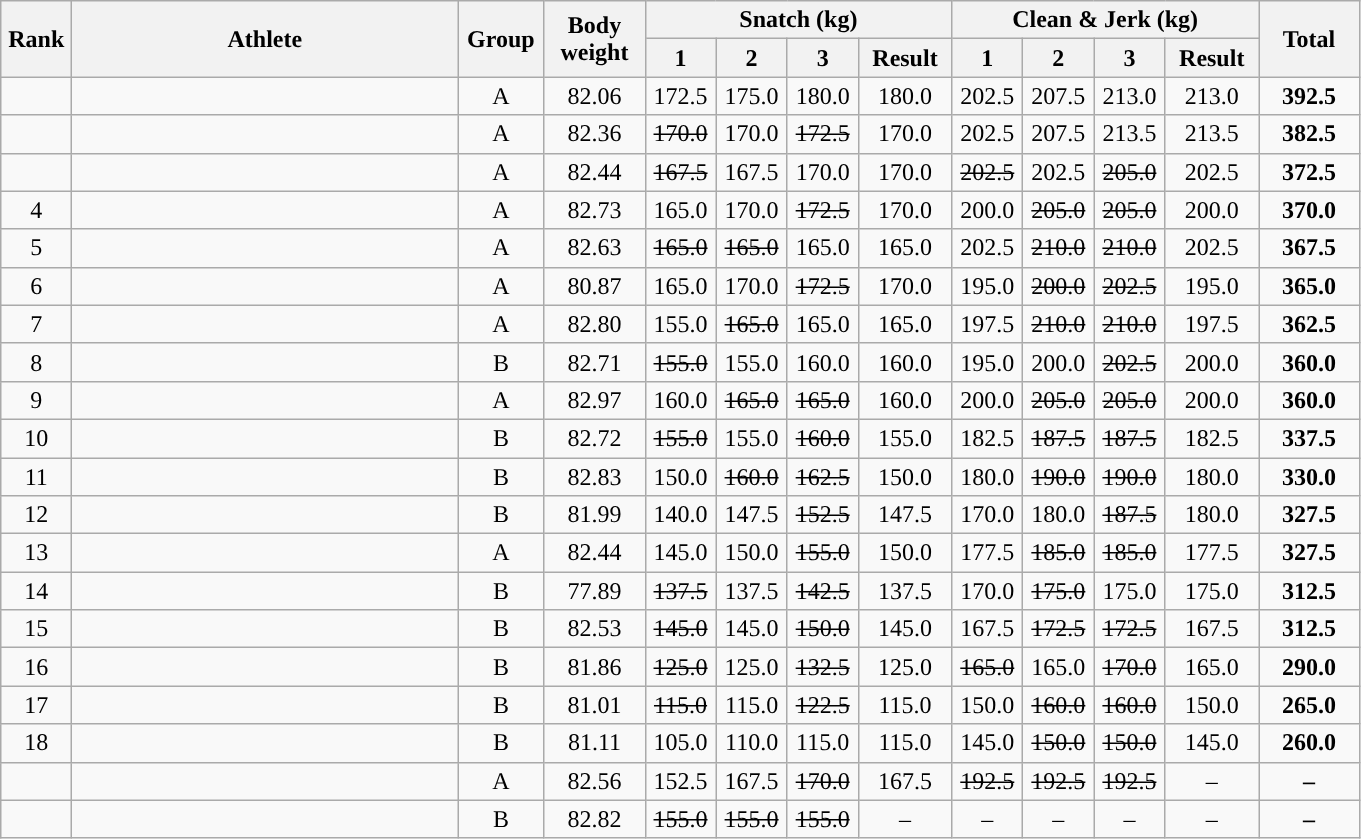<table class="wikitable" style=" text-align:center;">
<tr>
<th rowspan=2 width=40>Rank</th>
<th rowspan=2 width=250>Athlete</th>
<th rowspan=2 width=50>Group</th>
<th rowspan=2 width=60>Body weight</th>
<th colspan=4>Snatch (kg)</th>
<th colspan=4>Clean & Jerk (kg)</th>
<th rowspan=2 width=60>Total</th>
</tr>
<tr>
<th width=40>1</th>
<th width=40>2</th>
<th width=40>3</th>
<th width=55>Result</th>
<th width=40>1</th>
<th width=40>2</th>
<th width=40>3</th>
<th width=55>Result</th>
</tr>
<tr>
<td></td>
<td align=left></td>
<td>A</td>
<td>82.06</td>
<td>172.5</td>
<td>175.0</td>
<td>180.0</td>
<td>180.0</td>
<td>202.5</td>
<td>207.5</td>
<td>213.0</td>
<td>213.0</td>
<td><strong>392.5</strong></td>
</tr>
<tr>
<td></td>
<td align=left></td>
<td>A</td>
<td>82.36</td>
<td><s>170.0</s></td>
<td>170.0</td>
<td><s>172.5</s></td>
<td>170.0</td>
<td>202.5</td>
<td>207.5</td>
<td>213.5</td>
<td>213.5</td>
<td><strong>382.5</strong></td>
</tr>
<tr>
<td></td>
<td align=left></td>
<td>A</td>
<td>82.44</td>
<td><s>167.5</s></td>
<td>167.5</td>
<td>170.0</td>
<td>170.0</td>
<td><s>202.5</s></td>
<td>202.5</td>
<td><s>205.0</s></td>
<td>202.5</td>
<td><strong>372.5</strong></td>
</tr>
<tr>
<td>4</td>
<td align=left></td>
<td>A</td>
<td>82.73</td>
<td>165.0</td>
<td>170.0</td>
<td><s>172.5</s></td>
<td>170.0</td>
<td>200.0</td>
<td><s>205.0</s></td>
<td><s>205.0</s></td>
<td>200.0</td>
<td><strong>370.0</strong></td>
</tr>
<tr>
<td>5</td>
<td align=left></td>
<td>A</td>
<td>82.63</td>
<td><s>165.0</s></td>
<td><s>165.0</s></td>
<td>165.0</td>
<td>165.0</td>
<td>202.5</td>
<td><s>210.0</s></td>
<td><s>210.0</s></td>
<td>202.5</td>
<td><strong>367.5</strong></td>
</tr>
<tr>
<td>6</td>
<td align=left></td>
<td>A</td>
<td>80.87</td>
<td>165.0</td>
<td>170.0</td>
<td><s>172.5</s></td>
<td>170.0</td>
<td>195.0</td>
<td><s>200.0</s></td>
<td><s>202.5</s></td>
<td>195.0</td>
<td><strong>365.0</strong></td>
</tr>
<tr>
<td>7</td>
<td align=left></td>
<td>A</td>
<td>82.80</td>
<td>155.0</td>
<td><s>165.0</s></td>
<td>165.0</td>
<td>165.0</td>
<td>197.5</td>
<td><s>210.0</s></td>
<td><s>210.0</s></td>
<td>197.5</td>
<td><strong>362.5</strong></td>
</tr>
<tr>
<td>8</td>
<td align=left></td>
<td>B</td>
<td>82.71</td>
<td><s>155.0</s></td>
<td>155.0</td>
<td>160.0</td>
<td>160.0</td>
<td>195.0</td>
<td>200.0</td>
<td><s>202.5</s></td>
<td>200.0</td>
<td><strong>360.0</strong></td>
</tr>
<tr>
<td>9</td>
<td align=left></td>
<td>A</td>
<td>82.97</td>
<td>160.0</td>
<td><s>165.0</s></td>
<td><s>165.0</s></td>
<td>160.0</td>
<td>200.0</td>
<td><s>205.0</s></td>
<td><s>205.0</s></td>
<td>200.0</td>
<td><strong>360.0</strong></td>
</tr>
<tr>
<td>10</td>
<td align=left></td>
<td>B</td>
<td>82.72</td>
<td><s>155.0</s></td>
<td>155.0</td>
<td><s>160.0</s></td>
<td>155.0</td>
<td>182.5</td>
<td><s>187.5</s></td>
<td><s>187.5</s></td>
<td>182.5</td>
<td><strong>337.5</strong></td>
</tr>
<tr>
<td>11</td>
<td align=left></td>
<td>B</td>
<td>82.83</td>
<td>150.0</td>
<td><s>160.0</s></td>
<td><s>162.5</s></td>
<td>150.0</td>
<td>180.0</td>
<td><s>190.0</s></td>
<td><s>190.0</s></td>
<td>180.0</td>
<td><strong>330.0</strong></td>
</tr>
<tr>
<td>12</td>
<td align=left></td>
<td>B</td>
<td>81.99</td>
<td>140.0</td>
<td>147.5</td>
<td><s>152.5</s></td>
<td>147.5</td>
<td>170.0</td>
<td>180.0</td>
<td><s>187.5</s></td>
<td>180.0</td>
<td><strong>327.5</strong></td>
</tr>
<tr>
<td>13</td>
<td align=left></td>
<td>A</td>
<td>82.44</td>
<td>145.0</td>
<td>150.0</td>
<td><s>155.0</s></td>
<td>150.0</td>
<td>177.5</td>
<td><s>185.0</s></td>
<td><s>185.0</s></td>
<td>177.5</td>
<td><strong>327.5</strong></td>
</tr>
<tr>
<td>14</td>
<td align=left></td>
<td>B</td>
<td>77.89</td>
<td><s>137.5</s></td>
<td>137.5</td>
<td><s>142.5</s></td>
<td>137.5</td>
<td>170.0</td>
<td><s>175.0</s></td>
<td>175.0</td>
<td>175.0</td>
<td><strong>312.5</strong></td>
</tr>
<tr>
<td>15</td>
<td align=left></td>
<td>B</td>
<td>82.53</td>
<td><s>145.0</s></td>
<td>145.0</td>
<td><s>150.0</s></td>
<td>145.0</td>
<td>167.5</td>
<td><s>172.5</s></td>
<td><s>172.5</s></td>
<td>167.5</td>
<td><strong>312.5</strong></td>
</tr>
<tr>
<td>16</td>
<td align=left></td>
<td>B</td>
<td>81.86</td>
<td><s>125.0</s></td>
<td>125.0</td>
<td><s>132.5</s></td>
<td>125.0</td>
<td><s>165.0</s></td>
<td>165.0</td>
<td><s>170.0</s></td>
<td>165.0</td>
<td><strong>290.0</strong></td>
</tr>
<tr>
<td>17</td>
<td align=left></td>
<td>B</td>
<td>81.01</td>
<td><s>115.0</s></td>
<td>115.0</td>
<td><s>122.5</s></td>
<td>115.0</td>
<td>150.0</td>
<td><s>160.0</s></td>
<td><s>160.0</s></td>
<td>150.0</td>
<td><strong>265.0</strong></td>
</tr>
<tr>
<td>18</td>
<td align="left"></td>
<td>B</td>
<td>81.11</td>
<td>105.0</td>
<td>110.0</td>
<td>115.0</td>
<td>115.0</td>
<td>145.0</td>
<td><s>150.0</s></td>
<td><s>150.0</s></td>
<td>145.0</td>
<td><strong>260.0</strong></td>
</tr>
<tr>
<td></td>
<td align="left"></td>
<td>A</td>
<td>82.56</td>
<td>152.5</td>
<td>167.5</td>
<td><s>170.0</s></td>
<td>167.5</td>
<td><s>192.5</s></td>
<td><s>192.5</s></td>
<td><s>192.5</s></td>
<td>–</td>
<td><strong>–</strong></td>
</tr>
<tr>
<td></td>
<td align="left"></td>
<td>B</td>
<td>82.82</td>
<td><s>155.0</s></td>
<td><s>155.0</s></td>
<td><s>155.0</s></td>
<td>–</td>
<td>–</td>
<td>–</td>
<td>–</td>
<td>–</td>
<td><strong>–</strong></td>
</tr>
</table>
